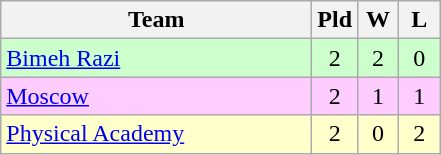<table class="wikitable" style="text-align:center">
<tr>
<th style="width:200px;">Team</th>
<th style="width:20px;">Pld</th>
<th style="width:20px;">W</th>
<th style="width:20px;">L</th>
</tr>
<tr style="background:#cfc">
<td style="text-align:left;"> <a href='#'>Bimeh Razi</a></td>
<td>2</td>
<td>2</td>
<td>0</td>
</tr>
<tr style="background:#fcf;">
<td style="text-align:left;"> <a href='#'>Moscow</a></td>
<td>2</td>
<td>1</td>
<td>1</td>
</tr>
<tr style="background:#ffc">
<td style="text-align:left;"> <a href='#'>Physical Academy</a></td>
<td>2</td>
<td>0</td>
<td>2</td>
</tr>
</table>
